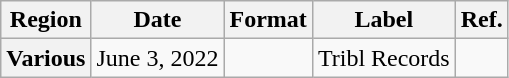<table class="wikitable plainrowheaders">
<tr>
<th scope="col">Region</th>
<th scope="col">Date</th>
<th scope="col">Format</th>
<th scope="col">Label</th>
<th scope="col">Ref.</th>
</tr>
<tr>
<th scope="row">Various</th>
<td>June 3, 2022</td>
<td></td>
<td>Tribl Records</td>
<td></td>
</tr>
</table>
